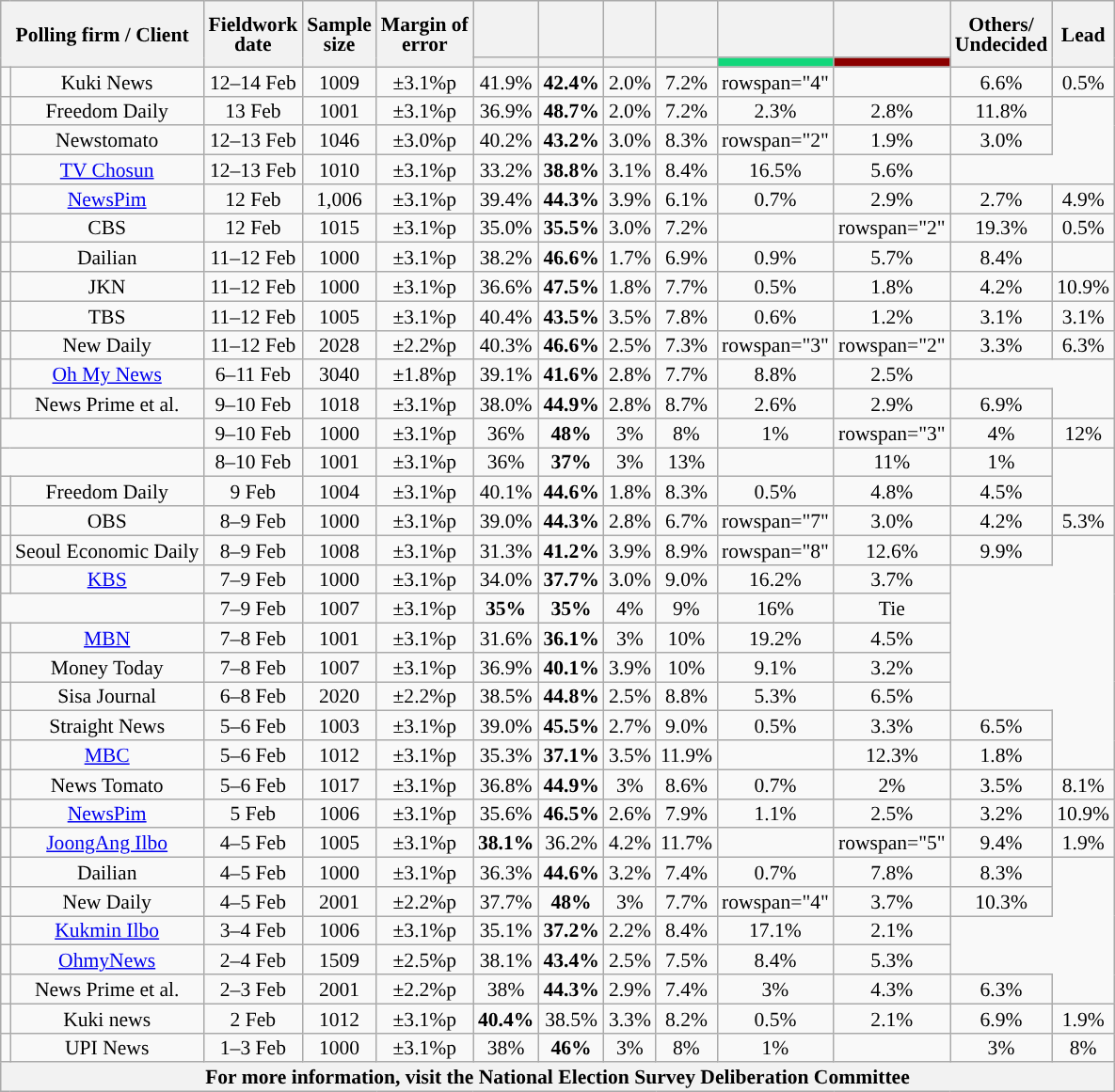<table class="wikitable sortable mw-collapsible" style="text-align:center;font-size:90%;line-height:14px;">
<tr style="height:40px;">
<th rowspan="2" colspan="2" class="unsortable">Polling firm / Client</th>
<th rowspan="2" class="unsortable">Fieldwork <br> date</th>
<th rowspan="2" class="unsortable">Sample <br> size</th>
<th rowspan="2" class="unsortable">Margin of <br> error</th>
<th></th>
<th></th>
<th></th>
<th></th>
<th></th>
<th></th>
<th rowspan="2">Others/<br>Undecided</th>
<th rowspan="2">Lead</th>
</tr>
<tr>
<th class="unsortable" style="background-color: "></th>
<th class="unsortable" style="background-color: "></th>
<th class="unsortable" style="background-color: "></th>
<th class="unsortable" style="background-color: "></th>
<th class="unsortable" style="background-color: #12D77B"></th>
<th class="unsortable" style="background-color: #8B0000"></th>
</tr>
<tr>
<td></td>
<td>Kuki News</td>
<td>12–14 Feb</td>
<td>1009</td>
<td>±3.1%p</td>
<td>41.9%</td>
<td><strong>42.4%</strong></td>
<td>2.0%</td>
<td>7.2%</td>
<td>rowspan="4"</td>
<td></td>
<td>6.6%</td>
<td style="background:">0.5%</td>
</tr>
<tr>
<td></td>
<td>Freedom Daily</td>
<td>13 Feb</td>
<td>1001</td>
<td>±3.1%p</td>
<td>36.9%</td>
<td><strong>48.7%</strong></td>
<td>2.0%</td>
<td>7.2%</td>
<td>2.3%</td>
<td>2.8%</td>
<td style="background:">11.8%</td>
</tr>
<tr>
<td></td>
<td>Newstomato</td>
<td>12–13 Feb</td>
<td>1046</td>
<td>±3.0%p</td>
<td>40.2%</td>
<td><strong>43.2%</strong></td>
<td>3.0%</td>
<td>8.3%</td>
<td>rowspan="2"</td>
<td>1.9%</td>
<td style="background:">3.0%</td>
</tr>
<tr>
<td></td>
<td><a href='#'>TV Chosun</a></td>
<td>12–13 Feb</td>
<td>1010</td>
<td>±3.1%p</td>
<td>33.2%</td>
<td><strong>38.8%</strong></td>
<td>3.1%</td>
<td>8.4%</td>
<td>16.5%</td>
<td style="background:">5.6%</td>
</tr>
<tr>
<td></td>
<td><a href='#'>NewsPim</a></td>
<td>12 Feb</td>
<td>1,006</td>
<td>±3.1%p</td>
<td>39.4%</td>
<td><strong>44.3%</strong></td>
<td>3.9%</td>
<td>6.1%</td>
<td>0.7%</td>
<td>2.9%</td>
<td>2.7%</td>
<td style="background:">4.9%</td>
</tr>
<tr>
<td></td>
<td>CBS</td>
<td>12 Feb</td>
<td>1015</td>
<td>±3.1%p</td>
<td>35.0%</td>
<td><strong>35.5%</strong></td>
<td>3.0%</td>
<td>7.2%</td>
<td></td>
<td>rowspan="2"</td>
<td>19.3%</td>
<td style="background:">0.5%</td>
</tr>
<tr>
<td></td>
<td>Dailian</td>
<td>11–12 Feb</td>
<td>1000</td>
<td>±3.1%p</td>
<td>38.2%</td>
<td><strong>46.6%</strong></td>
<td>1.7%</td>
<td>6.9%</td>
<td>0.9%</td>
<td>5.7%</td>
<td style="background:">8.4%</td>
</tr>
<tr>
<td></td>
<td>JKN</td>
<td>11–12 Feb</td>
<td>1000</td>
<td>±3.1%p</td>
<td>36.6%</td>
<td><strong>47.5%</strong></td>
<td>1.8%</td>
<td>7.7%</td>
<td>0.5%</td>
<td>1.8%</td>
<td>4.2%</td>
<td style="background:">10.9%</td>
</tr>
<tr>
<td></td>
<td>TBS</td>
<td>11–12 Feb</td>
<td>1005</td>
<td>±3.1%p</td>
<td>40.4%</td>
<td><strong>43.5%</strong></td>
<td>3.5%</td>
<td>7.8%</td>
<td>0.6%</td>
<td>1.2%</td>
<td>3.1%</td>
<td style="background:">3.1%</td>
</tr>
<tr>
<td></td>
<td>New Daily</td>
<td>11–12 Feb</td>
<td>2028</td>
<td>±2.2%p</td>
<td>40.3%</td>
<td><strong>46.6%</strong></td>
<td>2.5%</td>
<td>7.3%</td>
<td>rowspan="3"</td>
<td>rowspan="2"</td>
<td>3.3%</td>
<td style="background:">6.3%</td>
</tr>
<tr>
<td></td>
<td><a href='#'>Oh My News</a></td>
<td>6–11 Feb</td>
<td>3040</td>
<td>±1.8%p</td>
<td>39.1%</td>
<td><strong>41.6%</strong></td>
<td>2.8%</td>
<td>7.7%</td>
<td>8.8%</td>
<td style="background:">2.5%</td>
</tr>
<tr>
<td></td>
<td>News Prime et al.</td>
<td>9–10 Feb</td>
<td>1018</td>
<td>±3.1%p</td>
<td>38.0%</td>
<td><strong>44.9%</strong></td>
<td>2.8%</td>
<td>8.7%</td>
<td>2.6%</td>
<td>2.9%</td>
<td style="background:">6.9%</td>
</tr>
<tr>
<td colspan="2"></td>
<td>9–10 Feb</td>
<td>1000</td>
<td>±3.1%p</td>
<td>36%</td>
<td><strong>48%</strong></td>
<td>3%</td>
<td>8%</td>
<td>1%</td>
<td>rowspan="3"</td>
<td>4%</td>
<td style="background:">12%</td>
</tr>
<tr>
<td colspan="2"></td>
<td>8–10 Feb</td>
<td>1001</td>
<td>±3.1%p</td>
<td>36%</td>
<td><strong>37%</strong></td>
<td>3%</td>
<td>13%</td>
<td></td>
<td>11%</td>
<td style="background:">1%</td>
</tr>
<tr>
<td></td>
<td>Freedom Daily</td>
<td>9 Feb</td>
<td>1004</td>
<td>±3.1%p</td>
<td>40.1%</td>
<td><strong>44.6%</strong></td>
<td>1.8%</td>
<td>8.3%</td>
<td>0.5%</td>
<td>4.8%</td>
<td style="background:">4.5%</td>
</tr>
<tr>
<td></td>
<td>OBS</td>
<td>8–9 Feb</td>
<td>1000</td>
<td>±3.1%p</td>
<td>39.0%</td>
<td><strong>44.3%</strong></td>
<td>2.8%</td>
<td>6.7%</td>
<td>rowspan="7"</td>
<td>3.0%</td>
<td>4.2%</td>
<td style="background:">5.3%</td>
</tr>
<tr>
<td></td>
<td>Seoul Economic Daily</td>
<td>8–9 Feb</td>
<td>1008</td>
<td>±3.1%p</td>
<td>31.3%</td>
<td><strong>41.2%</strong></td>
<td>3.9%</td>
<td>8.9%</td>
<td>rowspan="8"</td>
<td>12.6%</td>
<td style="background:">9.9%</td>
</tr>
<tr>
<td></td>
<td><a href='#'>KBS</a></td>
<td>7–9 Feb</td>
<td>1000</td>
<td>±3.1%p</td>
<td>34.0%</td>
<td><strong>37.7%</strong></td>
<td>3.0%</td>
<td>9.0%</td>
<td>16.2%</td>
<td style="background:">3.7%</td>
</tr>
<tr>
<td colspan="2"></td>
<td>7–9 Feb</td>
<td>1007</td>
<td>±3.1%p</td>
<td><strong>35%</strong></td>
<td><strong>35%</strong></td>
<td>4%</td>
<td>9%</td>
<td>16%</td>
<td>Tie</td>
</tr>
<tr>
<td></td>
<td><a href='#'>MBN</a></td>
<td>7–8 Feb</td>
<td>1001</td>
<td>±3.1%p</td>
<td>31.6%</td>
<td><strong>36.1%</strong></td>
<td>3%</td>
<td>10%</td>
<td>19.2%</td>
<td style="background:">4.5%</td>
</tr>
<tr>
<td></td>
<td>Money Today</td>
<td>7–8 Feb</td>
<td>1007</td>
<td>±3.1%p</td>
<td>36.9%</td>
<td><strong>40.1%</strong></td>
<td>3.9%</td>
<td>10%</td>
<td>9.1%</td>
<td style="background:">3.2%</td>
</tr>
<tr>
<td></td>
<td>Sisa Journal</td>
<td>6–8 Feb</td>
<td>2020</td>
<td>±2.2%p</td>
<td>38.5%</td>
<td><strong>44.8%</strong></td>
<td>2.5%</td>
<td>8.8%</td>
<td>5.3%</td>
<td style="background:">6.5%</td>
</tr>
<tr>
<td></td>
<td>Straight News</td>
<td>5–6 Feb</td>
<td>1003</td>
<td>±3.1%p</td>
<td>39.0%</td>
<td><strong>45.5%</strong></td>
<td>2.7%</td>
<td>9.0%</td>
<td>0.5%</td>
<td>3.3%</td>
<td style="background:">6.5%</td>
</tr>
<tr>
<td></td>
<td><a href='#'>MBC</a></td>
<td>5–6 Feb</td>
<td>1012</td>
<td>±3.1%p</td>
<td>35.3%</td>
<td><strong>37.1%</strong></td>
<td>3.5%</td>
<td>11.9%</td>
<td></td>
<td>12.3%</td>
<td style="background:">1.8%</td>
</tr>
<tr>
<td></td>
<td>News Tomato</td>
<td>5–6 Feb</td>
<td>1017</td>
<td>±3.1%p</td>
<td>36.8%</td>
<td><strong>44.9%</strong></td>
<td>3%</td>
<td>8.6%</td>
<td>0.7%</td>
<td>2%</td>
<td>3.5%</td>
<td style="background:">8.1%</td>
</tr>
<tr>
<td></td>
<td><a href='#'>NewsPim</a></td>
<td>5 Feb</td>
<td>1006</td>
<td>±3.1%p</td>
<td>35.6%</td>
<td><strong>46.5%</strong></td>
<td>2.6%</td>
<td>7.9%</td>
<td>1.1%</td>
<td>2.5%</td>
<td>3.2%</td>
<td style="background:">10.9%</td>
</tr>
<tr>
<td></td>
<td><a href='#'>JoongAng Ilbo</a></td>
<td>4–5 Feb</td>
<td>1005</td>
<td>±3.1%p</td>
<td><strong>38.1%</strong></td>
<td>36.2%</td>
<td>4.2%</td>
<td>11.7%</td>
<td></td>
<td>rowspan="5"</td>
<td>9.4%</td>
<td style="background:">1.9%</td>
</tr>
<tr>
<td></td>
<td>Dailian</td>
<td>4–5 Feb</td>
<td>1000</td>
<td>±3.1%p</td>
<td>36.3%</td>
<td><strong>44.6%</strong></td>
<td>3.2%</td>
<td>7.4%</td>
<td>0.7%</td>
<td>7.8%</td>
<td style="background:">8.3%</td>
</tr>
<tr>
<td></td>
<td>New Daily</td>
<td>4–5 Feb</td>
<td>2001</td>
<td>±2.2%p</td>
<td>37.7%</td>
<td><strong>48%</strong></td>
<td>3%</td>
<td>7.7%</td>
<td>rowspan="4"</td>
<td>3.7%</td>
<td style="background:">10.3%</td>
</tr>
<tr>
<td></td>
<td><a href='#'>Kukmin Ilbo</a></td>
<td>3–4 Feb</td>
<td>1006</td>
<td>±3.1%p</td>
<td>35.1%</td>
<td><strong>37.2%</strong></td>
<td>2.2%</td>
<td>8.4%</td>
<td>17.1%</td>
<td style="background:">2.1%</td>
</tr>
<tr>
<td></td>
<td><a href='#'>OhmyNews</a></td>
<td>2–4 Feb</td>
<td>1509</td>
<td>±2.5%p</td>
<td>38.1%</td>
<td><strong>43.4%</strong></td>
<td>2.5%</td>
<td>7.5%</td>
<td>8.4%</td>
<td style="background:">5.3%</td>
</tr>
<tr>
<td></td>
<td>News Prime et al.</td>
<td>2–3 Feb</td>
<td>2001</td>
<td>±2.2%p</td>
<td>38%</td>
<td><strong>44.3%</strong></td>
<td>2.9%</td>
<td>7.4%</td>
<td>3%</td>
<td>4.3%</td>
<td style="background:">6.3%</td>
</tr>
<tr>
<td></td>
<td>Kuki news</td>
<td>2 Feb</td>
<td>1012</td>
<td>±3.1%p</td>
<td><strong>40.4%</strong></td>
<td>38.5%</td>
<td>3.3%</td>
<td>8.2%</td>
<td>0.5%</td>
<td>2.1%</td>
<td>6.9%</td>
<td style="background:">1.9%</td>
</tr>
<tr>
<td></td>
<td>UPI News</td>
<td>1–3 Feb</td>
<td>1000</td>
<td>±3.1%p</td>
<td>38%</td>
<td><strong>46%</strong></td>
<td>3%</td>
<td>8%</td>
<td>1%</td>
<td></td>
<td>3%</td>
<td style="background:">8%</td>
</tr>
<tr>
<th colspan="13">For more information, visit the National Election Survey Deliberation Committee</th>
</tr>
</table>
